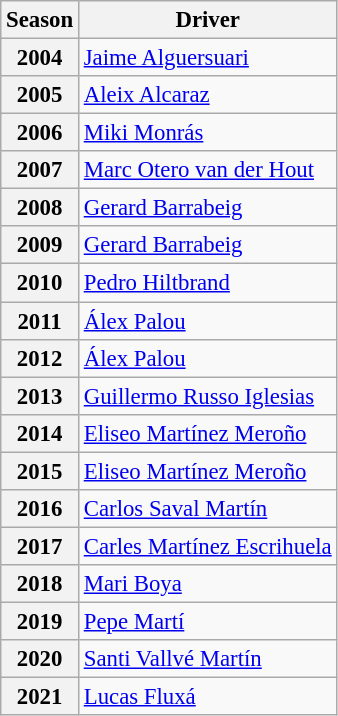<table class="wikitable" style="font-size: 95%;">
<tr>
<th>Season</th>
<th>Driver</th>
</tr>
<tr>
<th>2004</th>
<td> <a href='#'>Jaime Alguersuari</a></td>
</tr>
<tr>
<th>2005</th>
<td> <a href='#'>Aleix Alcaraz</a></td>
</tr>
<tr>
<th>2006</th>
<td> <a href='#'>Miki Monrás</a></td>
</tr>
<tr>
<th>2007</th>
<td> <a href='#'>Marc Otero van der Hout</a></td>
</tr>
<tr>
<th>2008</th>
<td> <a href='#'>Gerard Barrabeig</a></td>
</tr>
<tr>
<th>2009</th>
<td> <a href='#'>Gerard Barrabeig</a></td>
</tr>
<tr>
<th>2010</th>
<td> <a href='#'>Pedro Hiltbrand</a></td>
</tr>
<tr>
<th>2011</th>
<td> <a href='#'>Álex Palou</a></td>
</tr>
<tr>
<th>2012</th>
<td> <a href='#'>Álex Palou</a></td>
</tr>
<tr>
<th>2013</th>
<td> <a href='#'>Guillermo Russo Iglesias</a></td>
</tr>
<tr>
<th>2014</th>
<td> <a href='#'>Eliseo Martínez Meroño</a></td>
</tr>
<tr>
<th>2015</th>
<td> <a href='#'>Eliseo Martínez Meroño</a></td>
</tr>
<tr>
<th>2016</th>
<td> <a href='#'>Carlos Saval Martín</a></td>
</tr>
<tr>
<th>2017</th>
<td> <a href='#'>Carles Martínez Escrihuela</a></td>
</tr>
<tr>
<th>2018</th>
<td> <a href='#'>Mari Boya</a></td>
</tr>
<tr>
<th>2019</th>
<td> <a href='#'>Pepe Martí</a></td>
</tr>
<tr>
<th>2020</th>
<td> <a href='#'>Santi Vallvé Martín</a></td>
</tr>
<tr>
<th>2021</th>
<td> <a href='#'>Lucas Fluxá</a></td>
</tr>
</table>
